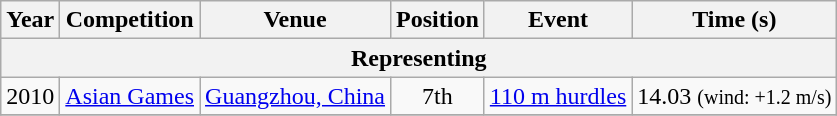<table class="wikitable sortable" style=text-align:center>
<tr>
<th>Year</th>
<th>Competition</th>
<th>Venue</th>
<th>Position</th>
<th>Event</th>
<th>Time (s)</th>
</tr>
<tr>
<th colspan="6">Representing </th>
</tr>
<tr>
<td>2010</td>
<td><a href='#'>Asian Games</a></td>
<td><a href='#'>Guangzhou, China</a></td>
<td>7th</td>
<td><a href='#'>110 m hurdles</a></td>
<td>14.03 <small>(wind: +1.2 m/s)</small></td>
</tr>
<tr>
</tr>
</table>
